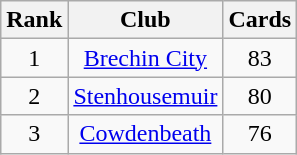<table class="wikitable" style="text-align:center">
<tr>
<th>Rank</th>
<th>Club</th>
<th>Cards</th>
</tr>
<tr>
<td>1</td>
<td><a href='#'>Brechin City</a></td>
<td>83</td>
</tr>
<tr>
<td>2</td>
<td><a href='#'>Stenhousemuir</a></td>
<td>80</td>
</tr>
<tr>
<td>3</td>
<td><a href='#'>Cowdenbeath</a></td>
<td>76</td>
</tr>
</table>
